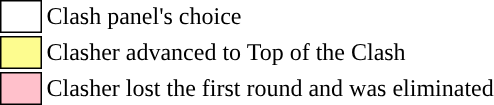<table class="toccolours" style="white-space: nowrap;">
<tr>
<td style="background:white; border: 1px solid black;"> <strong></strong> </td>
<td>Clash panel's choice</td>
</tr>
<tr>
<td style="background:#fdfc8f; border: 1px solid black">    </td>
<td>Clasher advanced to Top of the Clash</td>
</tr>
<tr>
<td style="background:pink; border:1px solid black;">      </td>
<td>Clasher lost the first round and was eliminated</td>
</tr>
</table>
